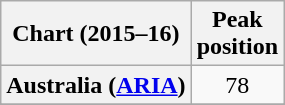<table class="wikitable sortable plainrowheaders" style="text-align:center;">
<tr>
<th>Chart (2015–16)</th>
<th>Peak<br>position</th>
</tr>
<tr>
<th scope="row">Australia (<a href='#'>ARIA</a>)</th>
<td>78</td>
</tr>
<tr>
</tr>
<tr>
</tr>
<tr>
</tr>
<tr>
</tr>
<tr>
</tr>
<tr>
</tr>
</table>
